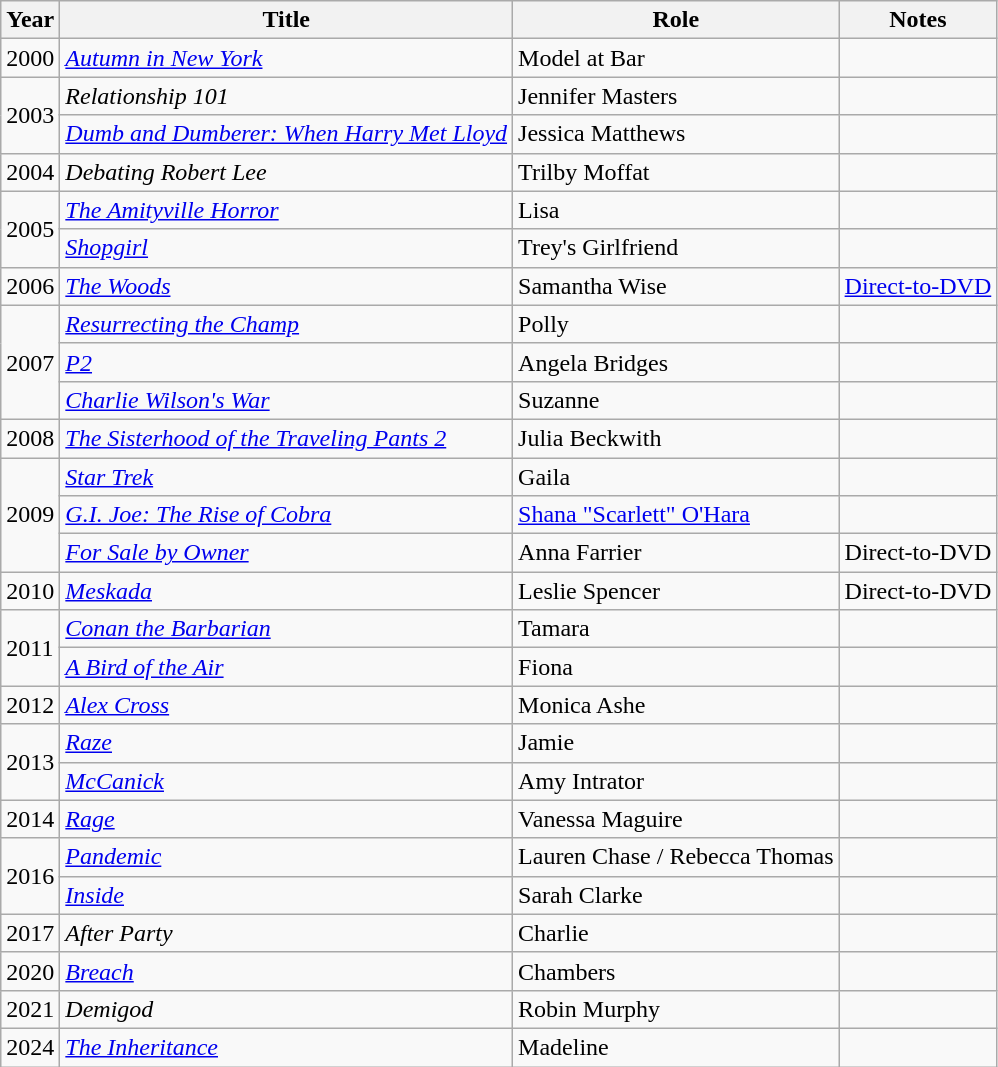<table class="wikitable sortable">
<tr>
<th>Year</th>
<th>Title</th>
<th>Role</th>
<th class="unsortable">Notes</th>
</tr>
<tr>
<td>2000</td>
<td><em><a href='#'>Autumn in New York</a></em></td>
<td>Model at Bar</td>
<td></td>
</tr>
<tr>
<td rowspan=2>2003</td>
<td><em>Relationship 101</em></td>
<td>Jennifer Masters</td>
<td></td>
</tr>
<tr>
<td><em><a href='#'>Dumb and Dumberer: When Harry Met Lloyd</a></em></td>
<td>Jessica Matthews</td>
<td></td>
</tr>
<tr>
<td>2004</td>
<td><em>Debating Robert Lee</em></td>
<td>Trilby Moffat</td>
<td></td>
</tr>
<tr>
<td rowspan=2>2005</td>
<td data-sort-value="Amityville Horror, The"><em><a href='#'>The Amityville Horror</a></em></td>
<td>Lisa</td>
<td></td>
</tr>
<tr>
<td><em><a href='#'>Shopgirl</a></em></td>
<td>Trey's Girlfriend</td>
<td></td>
</tr>
<tr>
<td>2006</td>
<td data-sort-value="Woods, The"><em><a href='#'>The Woods</a></em></td>
<td>Samantha Wise</td>
<td><a href='#'>Direct-to-DVD</a></td>
</tr>
<tr>
<td rowspan=3>2007</td>
<td><em><a href='#'>Resurrecting the Champ</a></em></td>
<td>Polly</td>
<td></td>
</tr>
<tr>
<td><em><a href='#'>P2</a></em></td>
<td>Angela Bridges</td>
<td></td>
</tr>
<tr>
<td><em><a href='#'>Charlie Wilson's War</a></em></td>
<td>Suzanne</td>
<td></td>
</tr>
<tr>
<td>2008</td>
<td data-sort-value="Sisterhood of the Traveling Pants 2, The"><em><a href='#'>The Sisterhood of the Traveling Pants 2</a></em></td>
<td>Julia Beckwith</td>
<td></td>
</tr>
<tr>
<td rowspan=3>2009</td>
<td><em><a href='#'>Star Trek</a></em></td>
<td>Gaila</td>
<td></td>
</tr>
<tr>
<td><em><a href='#'>G.I. Joe: The Rise of Cobra</a></em></td>
<td><a href='#'>Shana "Scarlett" O'Hara</a></td>
<td></td>
</tr>
<tr>
<td><em><a href='#'>For Sale by Owner</a></em></td>
<td>Anna Farrier</td>
<td>Direct-to-DVD</td>
</tr>
<tr>
<td>2010</td>
<td><em><a href='#'>Meskada</a></em></td>
<td>Leslie Spencer</td>
<td>Direct-to-DVD</td>
</tr>
<tr>
<td rowspan=2>2011</td>
<td><em><a href='#'>Conan the Barbarian</a></em></td>
<td>Tamara</td>
<td></td>
</tr>
<tr>
<td data-sort-value="Bird of the Air, A"><em><a href='#'>A Bird of the Air</a></em></td>
<td>Fiona</td>
<td></td>
</tr>
<tr>
<td>2012</td>
<td><em><a href='#'>Alex Cross</a></em></td>
<td>Monica Ashe</td>
<td></td>
</tr>
<tr>
<td rowspan=2>2013</td>
<td><em><a href='#'>Raze</a></em></td>
<td>Jamie</td>
<td></td>
</tr>
<tr>
<td><em><a href='#'>McCanick</a></em></td>
<td>Amy Intrator</td>
<td></td>
</tr>
<tr>
<td>2014</td>
<td><em><a href='#'>Rage</a></em></td>
<td>Vanessa Maguire</td>
<td></td>
</tr>
<tr>
<td rowspan=2>2016</td>
<td><em><a href='#'>Pandemic</a></em></td>
<td>Lauren Chase / Rebecca Thomas</td>
<td></td>
</tr>
<tr>
<td><em><a href='#'>Inside</a></em></td>
<td>Sarah Clarke</td>
<td></td>
</tr>
<tr>
<td>2017</td>
<td><em>After Party</em></td>
<td>Charlie</td>
<td></td>
</tr>
<tr>
<td>2020</td>
<td><em><a href='#'>Breach</a></em></td>
<td>Chambers</td>
<td></td>
</tr>
<tr>
<td>2021</td>
<td><em>Demigod</em></td>
<td>Robin Murphy</td>
<td></td>
</tr>
<tr>
<td>2024</td>
<td data-sort-value="Inheritance, The"><em><a href='#'>The Inheritance</a></em></td>
<td>Madeline</td>
<td></td>
</tr>
</table>
